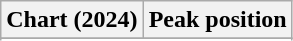<table class="wikitable plainrowheaders" style="text-align:center">
<tr>
<th scope="col">Chart (2024)</th>
<th scope="col">Peak position</th>
</tr>
<tr>
</tr>
<tr>
</tr>
</table>
